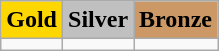<table class=wikitable>
<tr>
<td align=center bgcolor=gold> <strong>Gold</strong></td>
<td align=center bgcolor=silver> <strong>Silver</strong></td>
<td align=center bgcolor=cc9966> <strong>Bronze</strong></td>
</tr>
<tr>
<td></td>
<td></td>
<td></td>
</tr>
</table>
